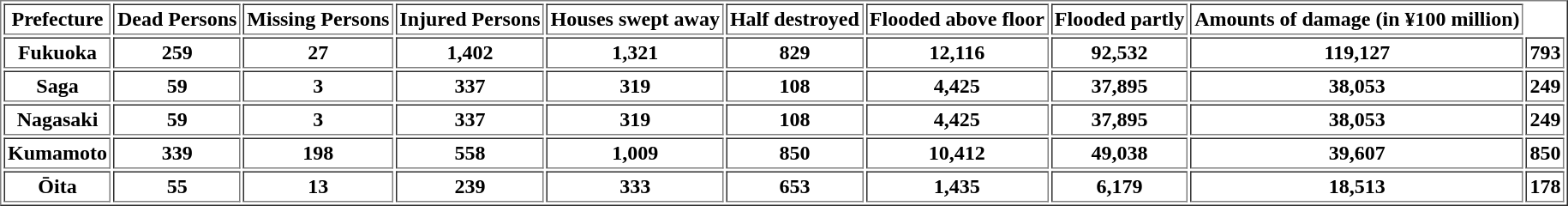<table border=""1" cellpadding="2"">
<tr>
<th>Prefecture</th>
<th>Dead Persons</th>
<th>Missing Persons</th>
<th>Injured Persons</th>
<th>Houses swept away</th>
<th>Half destroyed</th>
<th>Flooded above floor</th>
<th>Flooded partly</th>
<th>Amounts of damage (in ¥100 million)</th>
</tr>
<tr>
<th>Fukuoka</th>
<th>259</th>
<th>27</th>
<th>1,402</th>
<th>1,321</th>
<th>829</th>
<th>12,116</th>
<th>92,532</th>
<th>119,127</th>
<th>793</th>
</tr>
<tr>
<th>Saga</th>
<th>59</th>
<th>3</th>
<th>337</th>
<th>319</th>
<th>108</th>
<th>4,425</th>
<th>37,895</th>
<th>38,053</th>
<th>249</th>
</tr>
<tr>
<th>Nagasaki</th>
<th>59</th>
<th>3</th>
<th>337</th>
<th>319</th>
<th>108</th>
<th>4,425</th>
<th>37,895</th>
<th>38,053</th>
<th>249</th>
</tr>
<tr>
<th>Kumamoto</th>
<th>339</th>
<th>198</th>
<th>558</th>
<th>1,009</th>
<th>850</th>
<th>10,412</th>
<th>49,038</th>
<th>39,607</th>
<th>850</th>
</tr>
<tr>
<th>Ōita</th>
<th>55</th>
<th>13</th>
<th>239</th>
<th>333</th>
<th>653</th>
<th>1,435</th>
<th>6,179</th>
<th>18,513</th>
<th>178</th>
</tr>
</table>
